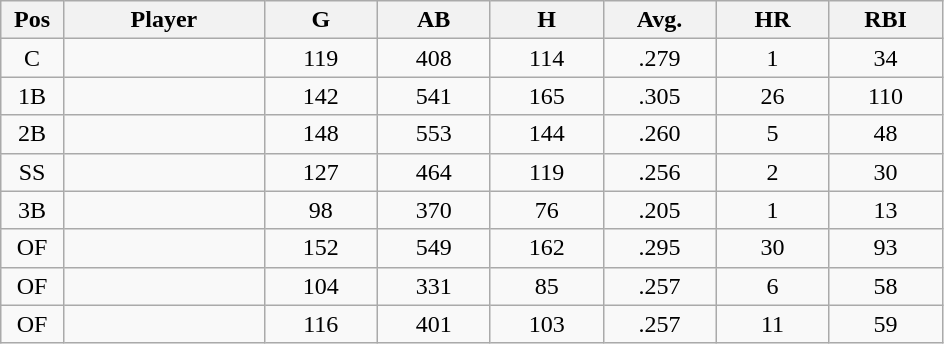<table class="wikitable sortable">
<tr>
<th bgcolor="#DDDDFF" width="5%">Pos</th>
<th bgcolor="#DDDDFF" width="16%">Player</th>
<th bgcolor="#DDDDFF" width="9%">G</th>
<th bgcolor="#DDDDFF" width="9%">AB</th>
<th bgcolor="#DDDDFF" width="9%">H</th>
<th bgcolor="#DDDDFF" width="9%">Avg.</th>
<th bgcolor="#DDDDFF" width="9%">HR</th>
<th bgcolor="#DDDDFF" width="9%">RBI</th>
</tr>
<tr align="center">
<td>C</td>
<td></td>
<td>119</td>
<td>408</td>
<td>114</td>
<td>.279</td>
<td>1</td>
<td>34</td>
</tr>
<tr align="center">
<td>1B</td>
<td></td>
<td>142</td>
<td>541</td>
<td>165</td>
<td>.305</td>
<td>26</td>
<td>110</td>
</tr>
<tr align="center">
<td>2B</td>
<td></td>
<td>148</td>
<td>553</td>
<td>144</td>
<td>.260</td>
<td>5</td>
<td>48</td>
</tr>
<tr align="center">
<td>SS</td>
<td></td>
<td>127</td>
<td>464</td>
<td>119</td>
<td>.256</td>
<td>2</td>
<td>30</td>
</tr>
<tr align="center">
<td>3B</td>
<td></td>
<td>98</td>
<td>370</td>
<td>76</td>
<td>.205</td>
<td>1</td>
<td>13</td>
</tr>
<tr align="center">
<td>OF</td>
<td></td>
<td>152</td>
<td>549</td>
<td>162</td>
<td>.295</td>
<td>30</td>
<td>93</td>
</tr>
<tr align="center">
<td>OF</td>
<td></td>
<td>104</td>
<td>331</td>
<td>85</td>
<td>.257</td>
<td>6</td>
<td>58</td>
</tr>
<tr align="center">
<td>OF</td>
<td></td>
<td>116</td>
<td>401</td>
<td>103</td>
<td>.257</td>
<td>11</td>
<td>59</td>
</tr>
</table>
